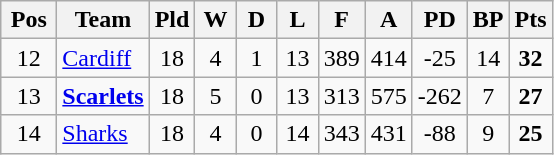<table class="wikitable" style="text-align:center">
<tr>
<th width="30">Pos</th>
<th>Team</th>
<th width="20">Pld</th>
<th width="20">W</th>
<th width="20">D</th>
<th width="20">L</th>
<th width="20">F</th>
<th width="20">A</th>
<th width="20">PD</th>
<th width="20">BP</th>
<th width="20">Pts</th>
</tr>
<tr>
<td>12</td>
<td style="text-align:left"> <a href='#'>Cardiff</a></td>
<td>18</td>
<td>4</td>
<td>1</td>
<td>13</td>
<td>389</td>
<td>414</td>
<td>-25</td>
<td>14</td>
<td><strong>32</strong></td>
</tr>
<tr>
<td>13</td>
<td style="text-align:left"> <strong><a href='#'>Scarlets</a></strong></td>
<td>18</td>
<td>5</td>
<td>0</td>
<td>13</td>
<td>313</td>
<td>575</td>
<td>-262</td>
<td>7</td>
<td><strong>27</strong></td>
</tr>
<tr>
<td>14</td>
<td style="text-align:left"> <a href='#'>Sharks</a></td>
<td>18</td>
<td>4</td>
<td>0</td>
<td>14</td>
<td>343</td>
<td>431</td>
<td>-88</td>
<td>9</td>
<td><strong>25</strong></td>
</tr>
</table>
